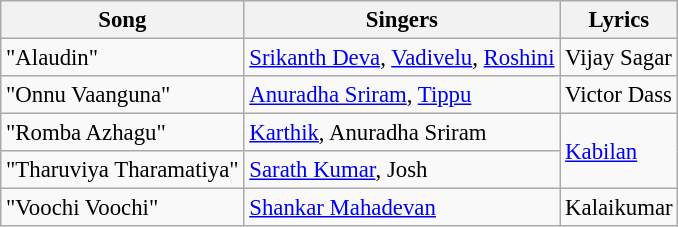<table class="wikitable" style="font-size:95%;">
<tr>
<th>Song</th>
<th>Singers</th>
<th>Lyrics</th>
</tr>
<tr>
<td>"Alaudin"</td>
<td><a href='#'>Srikanth Deva</a>, <a href='#'>Vadivelu</a>, <a href='#'>Roshini</a></td>
<td>Vijay Sagar</td>
</tr>
<tr>
<td>"Onnu Vaanguna"</td>
<td><a href='#'>Anuradha Sriram</a>, <a href='#'>Tippu</a></td>
<td>Victor Dass</td>
</tr>
<tr>
<td>"Romba Azhagu"</td>
<td><a href='#'>Karthik</a>, Anuradha Sriram</td>
<td rowspan=2><a href='#'>Kabilan</a></td>
</tr>
<tr>
<td>"Tharuviya Tharamatiya"</td>
<td><a href='#'>Sarath Kumar</a>, Josh</td>
</tr>
<tr>
<td>"Voochi Voochi"</td>
<td><a href='#'>Shankar Mahadevan</a></td>
<td>Kalaikumar</td>
</tr>
</table>
